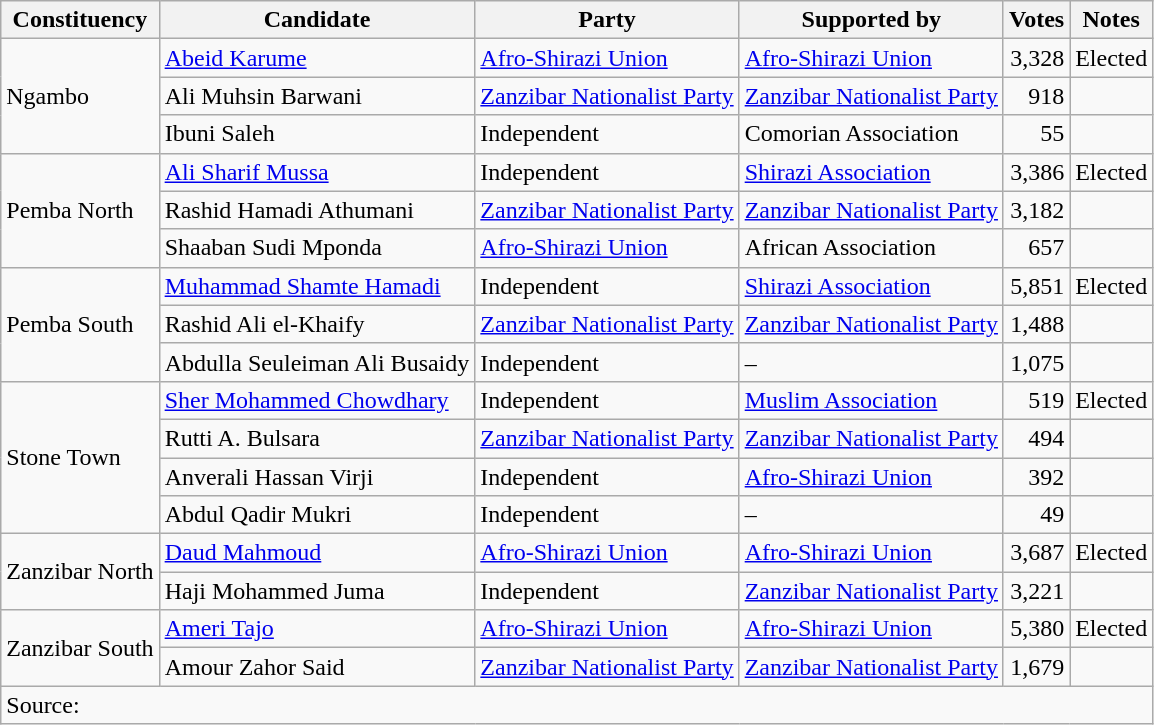<table class="wikitable sortable">
<tr>
<th>Constituency</th>
<th>Candidate</th>
<th>Party</th>
<th>Supported by</th>
<th>Votes</th>
<th>Notes</th>
</tr>
<tr>
<td rowspan=3>Ngambo</td>
<td><a href='#'>Abeid Karume</a></td>
<td><a href='#'>Afro-Shirazi Union</a></td>
<td><a href='#'>Afro-Shirazi Union</a></td>
<td align=right>3,328</td>
<td>Elected</td>
</tr>
<tr>
<td>Ali Muhsin Barwani</td>
<td><a href='#'>Zanzibar Nationalist Party</a></td>
<td><a href='#'>Zanzibar Nationalist Party</a></td>
<td align=right>918</td>
<td></td>
</tr>
<tr>
<td>Ibuni Saleh</td>
<td>Independent</td>
<td>Comorian Association</td>
<td align=right>55</td>
<td></td>
</tr>
<tr>
<td rowspan=3>Pemba North</td>
<td><a href='#'>Ali Sharif Mussa</a></td>
<td>Independent</td>
<td><a href='#'>Shirazi Association</a></td>
<td align=right>3,386</td>
<td>Elected</td>
</tr>
<tr>
<td>Rashid Hamadi Athumani</td>
<td><a href='#'>Zanzibar Nationalist Party</a></td>
<td><a href='#'>Zanzibar Nationalist Party</a></td>
<td align=right>3,182</td>
<td></td>
</tr>
<tr>
<td>Shaaban Sudi Mponda</td>
<td><a href='#'>Afro-Shirazi Union</a></td>
<td>African Association</td>
<td align=right>657</td>
<td></td>
</tr>
<tr>
<td rowspan=3>Pemba South</td>
<td><a href='#'>Muhammad Shamte Hamadi</a></td>
<td>Independent</td>
<td><a href='#'>Shirazi Association</a></td>
<td align=right>5,851</td>
<td>Elected</td>
</tr>
<tr>
<td>Rashid Ali el-Khaify</td>
<td><a href='#'>Zanzibar Nationalist Party</a></td>
<td><a href='#'>Zanzibar Nationalist Party</a></td>
<td align=right>1,488</td>
<td></td>
</tr>
<tr>
<td>Abdulla Seuleiman Ali Busaidy</td>
<td>Independent</td>
<td>–</td>
<td align=right>1,075</td>
<td></td>
</tr>
<tr>
<td rowspan=4>Stone Town</td>
<td><a href='#'>Sher Mohammed Chowdhary</a></td>
<td>Independent</td>
<td><a href='#'>Muslim Association</a></td>
<td align=right>519</td>
<td>Elected</td>
</tr>
<tr>
<td>Rutti A. Bulsara</td>
<td><a href='#'>Zanzibar Nationalist Party</a></td>
<td><a href='#'>Zanzibar Nationalist Party</a></td>
<td align=right>494</td>
<td></td>
</tr>
<tr>
<td>Anverali Hassan Virji</td>
<td>Independent</td>
<td><a href='#'>Afro-Shirazi Union</a></td>
<td align=right>392</td>
<td></td>
</tr>
<tr>
<td>Abdul Qadir Mukri</td>
<td>Independent</td>
<td>–</td>
<td align=right>49</td>
<td></td>
</tr>
<tr>
<td rowspan=2>Zanzibar North</td>
<td><a href='#'>Daud Mahmoud</a></td>
<td><a href='#'>Afro-Shirazi Union</a></td>
<td><a href='#'>Afro-Shirazi Union</a></td>
<td align=right>3,687</td>
<td>Elected</td>
</tr>
<tr>
<td>Haji Mohammed Juma</td>
<td>Independent</td>
<td><a href='#'>Zanzibar Nationalist Party</a></td>
<td align=right>3,221</td>
<td></td>
</tr>
<tr>
<td rowspan=2>Zanzibar South</td>
<td><a href='#'>Ameri Tajo</a></td>
<td><a href='#'>Afro-Shirazi Union</a></td>
<td><a href='#'>Afro-Shirazi Union</a></td>
<td align=right>5,380</td>
<td>Elected</td>
</tr>
<tr>
<td>Amour Zahor Said</td>
<td><a href='#'>Zanzibar Nationalist Party</a></td>
<td><a href='#'>Zanzibar Nationalist Party</a></td>
<td align=right>1,679</td>
<td></td>
</tr>
<tr>
<td colspan=6>Source: </td>
</tr>
</table>
